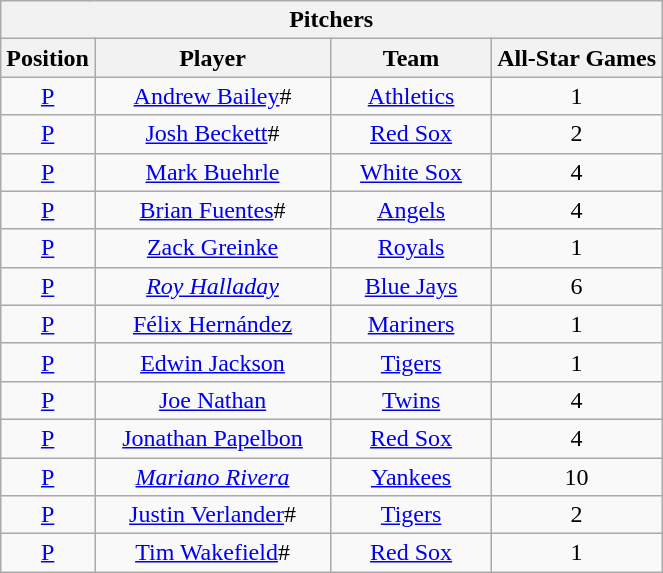<table class="wikitable" style="text-align:center;">
<tr>
<th colspan="4">Pitchers</th>
</tr>
<tr>
<th>Position</th>
<th style="width:150px;">Player</th>
<th style="width:100px;">Team</th>
<th>All-Star Games</th>
</tr>
<tr>
<td><a href='#'>P</a></td>
<td><a href='#'>Andrew Bailey</a>#</td>
<td><a href='#'>Athletics</a></td>
<td>1</td>
</tr>
<tr>
<td><a href='#'>P</a></td>
<td><a href='#'>Josh Beckett</a>#</td>
<td><a href='#'>Red Sox</a></td>
<td>2</td>
</tr>
<tr>
<td><a href='#'>P</a></td>
<td><a href='#'>Mark Buehrle</a></td>
<td><a href='#'>White Sox</a></td>
<td>4</td>
</tr>
<tr>
<td><a href='#'>P</a></td>
<td><a href='#'>Brian Fuentes</a>#</td>
<td><a href='#'>Angels</a></td>
<td>4</td>
</tr>
<tr>
<td><a href='#'>P</a></td>
<td><a href='#'>Zack Greinke</a></td>
<td><a href='#'>Royals</a></td>
<td>1</td>
</tr>
<tr>
<td><a href='#'>P</a></td>
<td><em><a href='#'>Roy Halladay</a></em></td>
<td><a href='#'>Blue Jays</a></td>
<td>6</td>
</tr>
<tr>
<td><a href='#'>P</a></td>
<td><a href='#'>Félix Hernández</a></td>
<td><a href='#'>Mariners</a></td>
<td>1</td>
</tr>
<tr>
<td><a href='#'>P</a></td>
<td><a href='#'>Edwin Jackson</a></td>
<td><a href='#'>Tigers</a></td>
<td>1</td>
</tr>
<tr>
<td><a href='#'>P</a></td>
<td><a href='#'>Joe Nathan</a></td>
<td><a href='#'>Twins</a></td>
<td>4</td>
</tr>
<tr>
<td><a href='#'>P</a></td>
<td><a href='#'>Jonathan Papelbon</a></td>
<td><a href='#'>Red Sox</a></td>
<td>4</td>
</tr>
<tr>
<td><a href='#'>P</a></td>
<td><em><a href='#'>Mariano Rivera</a></em></td>
<td><a href='#'>Yankees</a></td>
<td>10</td>
</tr>
<tr>
<td><a href='#'>P</a></td>
<td><a href='#'>Justin Verlander</a>#</td>
<td><a href='#'>Tigers</a></td>
<td>2</td>
</tr>
<tr>
<td><a href='#'>P</a></td>
<td><a href='#'>Tim Wakefield</a>#</td>
<td><a href='#'>Red Sox</a></td>
<td>1</td>
</tr>
</table>
